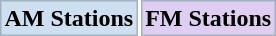<table>
<tr>
<th style="border: 1px solid #a3b0bf; padding: 2px; margin: auto;" bgcolor="#cedff2">AM Stations</th>
<th style="border: 1px solid #a3b0bf; padding: 2px; margin: auto;" bgcolor="#ddcef2">FM Stations</th>
</tr>
</table>
